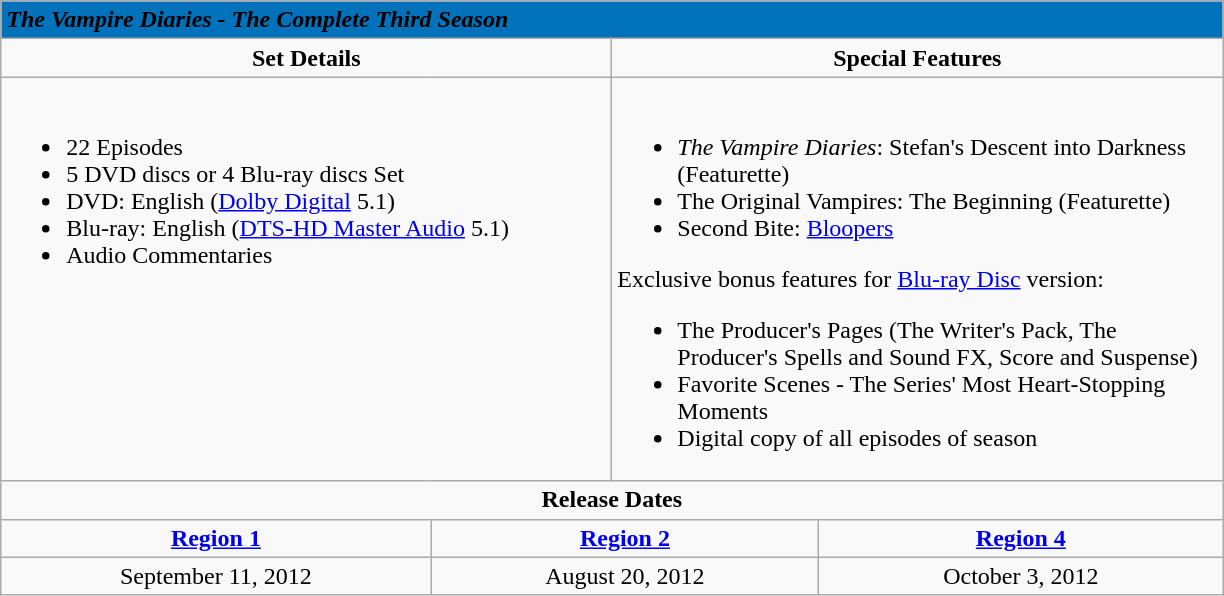<table class="wikitable"">
<tr style="background:#0072BB;">
<td colspan="6"><span> <strong><em>The Vampire Diaries - The Complete Third Season</em></strong></span></td>
</tr>
<tr style="vertical-align:top; text-align:center;">
<td style="width:400px;" colspan="3"><strong>Set Details</strong></td>
<td style="width:400px; " colspan="3"><strong>Special Features</strong></td>
</tr>
<tr valign="top">
<td colspan="3"  style="text-align:left; width:400px;"><br><ul><li>22 Episodes</li><li>5 DVD discs or 4 Blu-ray discs Set</li><li>DVD: English (<a href='#'>Dolby Digital</a> 5.1)</li><li>Blu-ray: English (<a href='#'>DTS-HD Master Audio</a> 5.1)</li><li>Audio Commentaries</li></ul></td>
<td colspan="3"  style="text-align:left; width:400px;"><br><ul><li><em>The Vampire Diaries</em>: Stefan's Descent into Darkness (Featurette)</li><li>The Original Vampires: The Beginning (Featurette)</li><li>Second Bite: <a href='#'>Bloopers</a></li></ul>Exclusive bonus features for <a href='#'>Blu-ray Disc</a> version:<ul><li>The Producer's Pages (The Writer's Pack, The Producer's Spells and Sound FX, Score and Suspense)</li><li>Favorite Scenes - The Series' Most Heart-Stopping Moments</li><li>Digital copy of all episodes of season</li></ul></td>
</tr>
<tr>
<td colspan="6" style="text-align:center;"><strong>Release Dates</strong></td>
</tr>
<tr>
<td colspan="2" style="text-align:center;"><strong><a href='#'>Region 1</a></strong></td>
<td colspan="2" style="text-align:center;"><strong><a href='#'>Region 2</a></strong></td>
<td colspan="2" style="text-align:center;"><strong><a href='#'>Region 4</a></strong></td>
</tr>
<tr style="text-align:center;">
<td colspan="2">September 11, 2012</td>
<td colspan="2">August 20, 2012</td>
<td colspan="2">October 3, 2012</td>
</tr>
</table>
